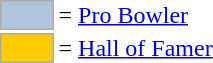<table>
<tr>
<td style="background-color:lightsteelblue; border:1px solid #aaaaaa; width:2em;"></td>
<td>= <a href='#'>Pro Bowler</a></td>
</tr>
<tr>
<td style="background-color:#FFCC00; border:1px solid #aaaaaa; width:2em;"></td>
<td>= <a href='#'>Hall of Famer</a></td>
</tr>
</table>
